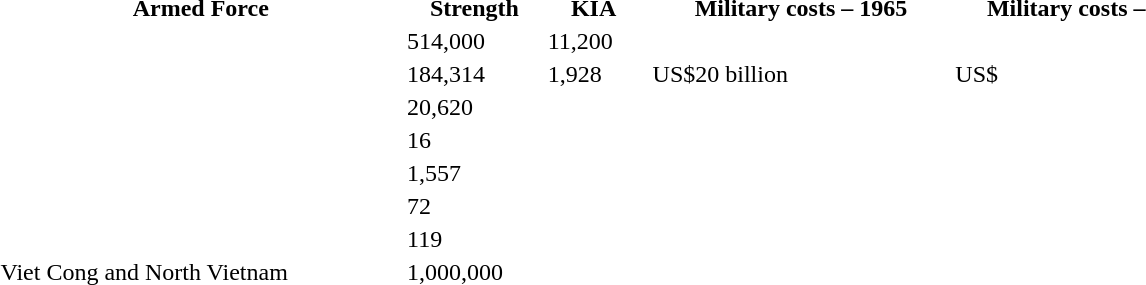<table width="800px">
<tr>
<th>Armed Force</th>
<th>Strength</th>
<th>KIA</th>
<th></th>
<th>Military costs – 1965</th>
<th>Military costs – </th>
</tr>
<tr>
<td></td>
<td>514,000</td>
<td>11,200</td>
<td></td>
<td></td>
<td></td>
</tr>
<tr>
<td></td>
<td>184,314</td>
<td>1,928</td>
<td></td>
<td>US$20 billion</td>
<td>US$ </td>
</tr>
<tr>
<td></td>
<td>20,620</td>
<td></td>
<td></td>
<td></td>
<td></td>
</tr>
<tr>
<td></td>
<td>16</td>
<td></td>
<td></td>
<td></td>
<td></td>
<td></td>
<td></td>
</tr>
<tr>
<td></td>
<td>1,557</td>
<td></td>
<td></td>
<td></td>
<td></td>
</tr>
<tr>
<td></td>
<td>72</td>
<td></td>
<td></td>
<td></td>
<td></td>
</tr>
<tr>
<td></td>
<td>119</td>
<td></td>
<td></td>
<td></td>
<td></td>
</tr>
<tr>
<td> Viet Cong and North Vietnam</td>
<td>1,000,000</td>
<td></td>
<td></td>
<td></td>
<td></td>
</tr>
</table>
